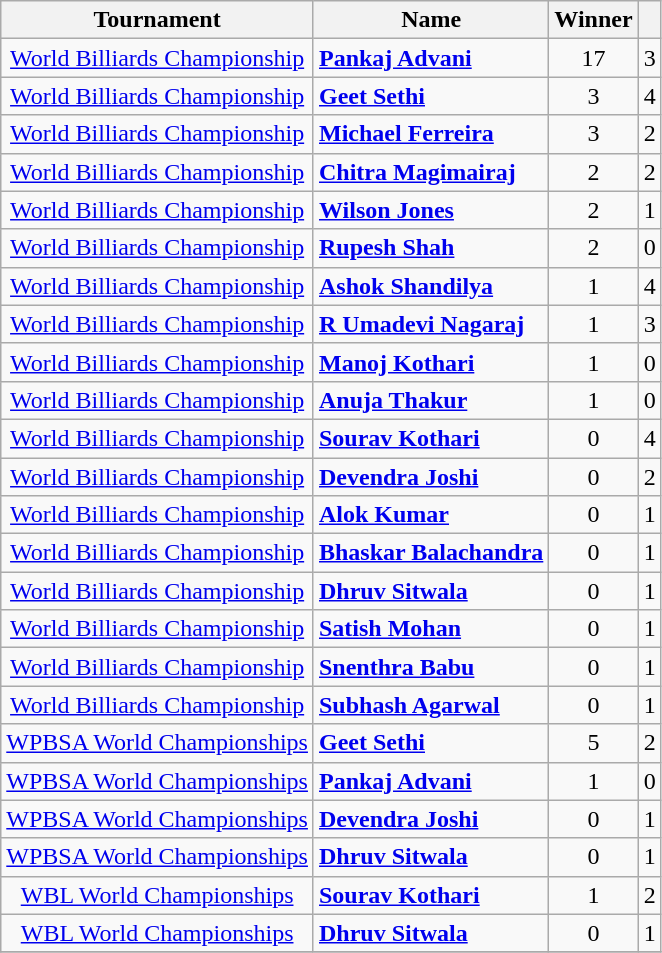<table class="wikitable sortable" style="font-size:100%; text-align: center;">
<tr>
<th>Tournament</th>
<th>Name</th>
<th>Winner</th>
<th></th>
</tr>
<tr>
<td><a href='#'>World Billiards Championship</a></td>
<td align="left"><strong><a href='#'>Pankaj Advani</a></strong></td>
<td>17</td>
<td>3</td>
</tr>
<tr>
<td><a href='#'>World Billiards Championship</a></td>
<td align="left"><strong><a href='#'>Geet Sethi</a></strong></td>
<td>3</td>
<td>4</td>
</tr>
<tr>
<td><a href='#'>World Billiards Championship</a></td>
<td align="left"><strong><a href='#'>Michael Ferreira</a></strong></td>
<td>3</td>
<td>2</td>
</tr>
<tr>
<td><a href='#'>World Billiards Championship</a></td>
<td align="left"><strong><a href='#'>Chitra Magimairaj</a></strong></td>
<td>2</td>
<td>2</td>
</tr>
<tr>
<td><a href='#'>World Billiards Championship</a></td>
<td align="left"><strong><a href='#'>Wilson Jones</a></strong></td>
<td>2</td>
<td>1</td>
</tr>
<tr>
<td><a href='#'>World Billiards Championship</a></td>
<td align="left"><strong><a href='#'>Rupesh Shah</a></strong></td>
<td>2</td>
<td>0</td>
</tr>
<tr>
<td><a href='#'>World Billiards Championship</a></td>
<td align="left"><strong><a href='#'>Ashok Shandilya</a></strong></td>
<td>1</td>
<td>4</td>
</tr>
<tr>
<td><a href='#'>World Billiards Championship</a></td>
<td align="left"><strong><a href='#'>R Umadevi Nagaraj</a></strong></td>
<td>1</td>
<td>3</td>
</tr>
<tr>
<td><a href='#'>World Billiards Championship</a></td>
<td align="left"><strong><a href='#'>Manoj Kothari</a></strong></td>
<td>1</td>
<td>0</td>
</tr>
<tr>
<td><a href='#'>World Billiards Championship</a></td>
<td align="left"><strong><a href='#'>Anuja Thakur</a></strong></td>
<td>1</td>
<td>0</td>
</tr>
<tr>
<td><a href='#'>World Billiards Championship</a></td>
<td align="left"><strong><a href='#'>Sourav Kothari</a></strong></td>
<td>0</td>
<td>4</td>
</tr>
<tr>
<td><a href='#'>World Billiards Championship</a></td>
<td align="left"><strong><a href='#'>Devendra Joshi</a></strong></td>
<td>0</td>
<td>2</td>
</tr>
<tr>
<td><a href='#'>World Billiards Championship</a></td>
<td align="left"><strong><a href='#'>Alok Kumar</a></strong></td>
<td>0</td>
<td>1</td>
</tr>
<tr>
<td><a href='#'>World Billiards Championship</a></td>
<td align="left"><strong><a href='#'>Bhaskar Balachandra</a></strong></td>
<td>0</td>
<td>1</td>
</tr>
<tr>
<td><a href='#'>World Billiards Championship</a></td>
<td align="left"><strong><a href='#'>Dhruv Sitwala</a></strong></td>
<td>0</td>
<td>1</td>
</tr>
<tr>
<td><a href='#'>World Billiards Championship</a></td>
<td align="left"><strong><a href='#'>Satish Mohan</a></strong></td>
<td>0</td>
<td>1</td>
</tr>
<tr>
<td><a href='#'>World Billiards Championship</a></td>
<td align="left"><strong><a href='#'>Snenthra Babu</a></strong></td>
<td>0</td>
<td>1</td>
</tr>
<tr>
<td><a href='#'>World Billiards Championship</a></td>
<td align="left"><strong><a href='#'>Subhash Agarwal</a></strong></td>
<td>0</td>
<td>1</td>
</tr>
<tr>
<td><a href='#'>WPBSA World Championships</a></td>
<td align="left"><strong><a href='#'>Geet Sethi</a></strong></td>
<td>5</td>
<td>2</td>
</tr>
<tr>
<td><a href='#'>WPBSA World Championships</a></td>
<td align="left"><strong><a href='#'>Pankaj Advani</a></strong></td>
<td>1</td>
<td>0</td>
</tr>
<tr>
<td><a href='#'>WPBSA World Championships</a></td>
<td align="left"><strong><a href='#'>Devendra Joshi</a></strong></td>
<td>0</td>
<td>1</td>
</tr>
<tr>
<td><a href='#'>WPBSA World Championships</a></td>
<td align="left"><strong><a href='#'>Dhruv Sitwala</a></strong></td>
<td>0</td>
<td>1</td>
</tr>
<tr>
<td><a href='#'>WBL World Championships</a></td>
<td align="left"><strong><a href='#'>Sourav Kothari</a></strong></td>
<td>1</td>
<td>2</td>
</tr>
<tr>
<td><a href='#'>WBL World Championships</a></td>
<td align="left"><strong><a href='#'>Dhruv Sitwala</a></strong></td>
<td>0</td>
<td>1</td>
</tr>
<tr>
</tr>
</table>
